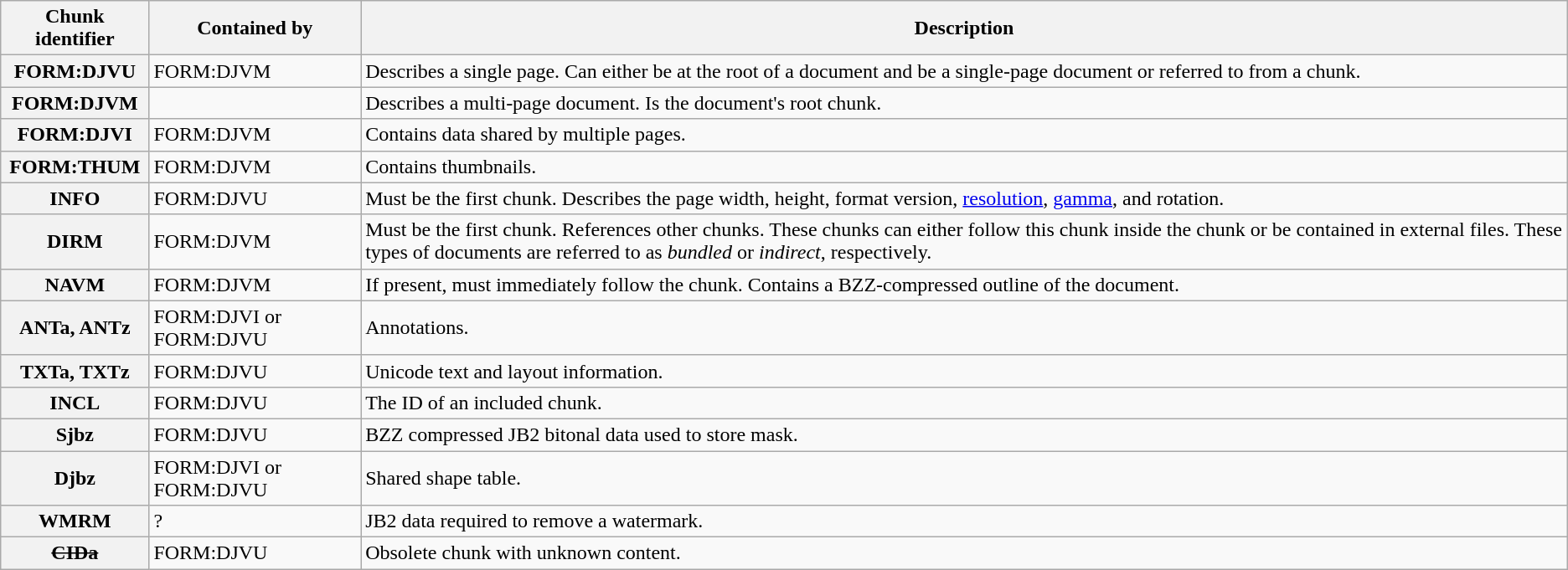<table class="wikitable">
<tr>
<th scope="col">Chunk identifier</th>
<th scope="col">Contained by</th>
<th scope="col">Description</th>
</tr>
<tr>
<th scope="row">FORM:DJVU</th>
<td>FORM:DJVM</td>
<td>Describes a single page. Can either be at the root of a document and be a single-page document or referred to from a  chunk.</td>
</tr>
<tr>
<th scope="row">FORM:DJVM</th>
<td></td>
<td>Describes a multi-page document. Is the document's root chunk.</td>
</tr>
<tr>
<th scope="row">FORM:DJVI</th>
<td>FORM:DJVM</td>
<td>Contains data shared by multiple pages.</td>
</tr>
<tr>
<th scope="row">FORM:THUM</th>
<td>FORM:DJVM</td>
<td>Contains thumbnails.</td>
</tr>
<tr>
<th scope="row">INFO</th>
<td>FORM:DJVU</td>
<td>Must be the first chunk. Describes the page width, height, format version, <a href='#'>resolution</a>, <a href='#'>gamma</a>, and rotation.</td>
</tr>
<tr>
<th scope="row">DIRM</th>
<td>FORM:DJVM</td>
<td>Must be the first chunk. References other  chunks. These chunks can either follow this chunk inside the  chunk or be contained in external files. These types of documents are referred to as <em>bundled</em> or <em>indirect</em>, respectively.</td>
</tr>
<tr>
<th scope="row">NAVM</th>
<td>FORM:DJVM</td>
<td>If present, must immediately follow the  chunk. Contains a BZZ-compressed outline of the document.</td>
</tr>
<tr>
<th scope="row">ANTa, ANTz</th>
<td>FORM:DJVI or FORM:DJVU</td>
<td>Annotations.</td>
</tr>
<tr>
<th scope="row">TXTa, TXTz</th>
<td>FORM:DJVU</td>
<td>Unicode text and layout information.</td>
</tr>
<tr>
<th scope="row">INCL</th>
<td>FORM:DJVU</td>
<td>The ID of an included  chunk.</td>
</tr>
<tr>
<th scope="row">Sjbz</th>
<td>FORM:DJVU</td>
<td>BZZ compressed JB2 bitonal data used to store mask.</td>
</tr>
<tr>
<th scope="row">Djbz</th>
<td>FORM:DJVI or FORM:DJVU</td>
<td>Shared shape table.</td>
</tr>
<tr>
<th scope="row">WMRM</th>
<td>?</td>
<td>JB2 data required to remove a watermark.</td>
</tr>
<tr>
<th scope="row"><s>CIDa</s></th>
<td>FORM:DJVU</td>
<td>Obsolete chunk with unknown content.</td>
</tr>
</table>
